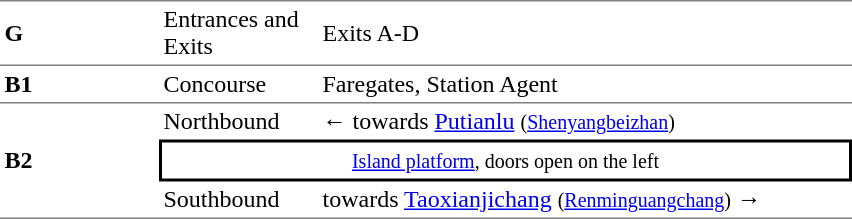<table cellspacing=0 cellpadding=3>
<tr>
<td style="border-top:solid 1px gray;border-bottom:solid 1px gray;" width=100><strong>G</strong></td>
<td style="border-top:solid 1px gray;border-bottom:solid 1px gray;" width=100>Entrances and Exits</td>
<td style="border-top:solid 1px gray;border-bottom:solid 1px gray;" width=350>Exits A-D</td>
</tr>
<tr>
<td style="border-bottom:solid 1px gray;"><strong>B1</strong></td>
<td style="border-bottom:solid 1px gray;">Concourse</td>
<td style="border-bottom:solid 1px gray;">Faregates, Station Agent</td>
</tr>
<tr>
<td style="border-bottom:solid 1px gray;" rowspan=3><strong>B2</strong></td>
<td>Northbound</td>
<td>←  towards <a href='#'>Putianlu</a> <small>(<a href='#'>Shenyangbeizhan</a>)</small></td>
</tr>
<tr>
<td style="border-right:solid 2px black;border-left:solid 2px black;border-top:solid 2px black;border-bottom:solid 2px black;text-align:center;" colspan=2><small><a href='#'>Island platform</a>, doors open on the left</small></td>
</tr>
<tr>
<td style="border-bottom:solid 1px gray;">Southbound</td>
<td style="border-bottom:solid 1px gray;">  towards <a href='#'>Taoxianjichang</a> <small>(<a href='#'>Renminguangchang</a>)</small> →</td>
</tr>
</table>
